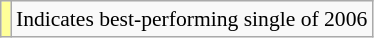<table class="wikitable" style="font-size:90%;">
<tr>
<td style="background-color:#FFFF99"></td>
<td>Indicates best-performing single of 2006</td>
</tr>
</table>
